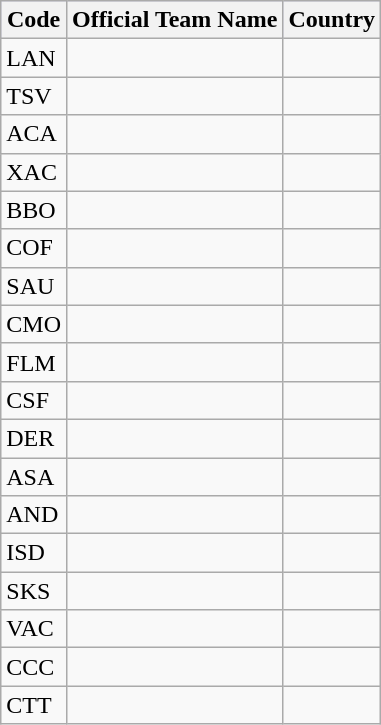<table class="wikitable sortable">
<tr style="background:#ccccff;">
<th>Code</th>
<th>Official Team Name</th>
<th>Country</th>
</tr>
<tr>
<td>LAN</td>
<td></td>
<td></td>
</tr>
<tr>
<td>TSV</td>
<td></td>
<td></td>
</tr>
<tr>
<td>ACA</td>
<td></td>
<td></td>
</tr>
<tr>
<td>XAC</td>
<td></td>
<td></td>
</tr>
<tr>
<td>BBO</td>
<td></td>
<td></td>
</tr>
<tr>
<td>COF</td>
<td></td>
<td></td>
</tr>
<tr>
<td>SAU</td>
<td></td>
<td></td>
</tr>
<tr>
<td>CMO</td>
<td></td>
<td></td>
</tr>
<tr>
<td>FLM</td>
<td></td>
<td></td>
</tr>
<tr>
<td>CSF</td>
<td></td>
<td></td>
</tr>
<tr>
<td>DER</td>
<td></td>
<td></td>
</tr>
<tr>
<td>ASA</td>
<td></td>
<td></td>
</tr>
<tr>
<td>AND</td>
<td></td>
<td></td>
</tr>
<tr>
<td>ISD</td>
<td></td>
<td></td>
</tr>
<tr>
<td>SKS</td>
<td></td>
<td></td>
</tr>
<tr>
<td>VAC</td>
<td></td>
<td></td>
</tr>
<tr>
<td>CCC</td>
<td></td>
<td></td>
</tr>
<tr>
<td>CTT</td>
<td></td>
<td></td>
</tr>
</table>
